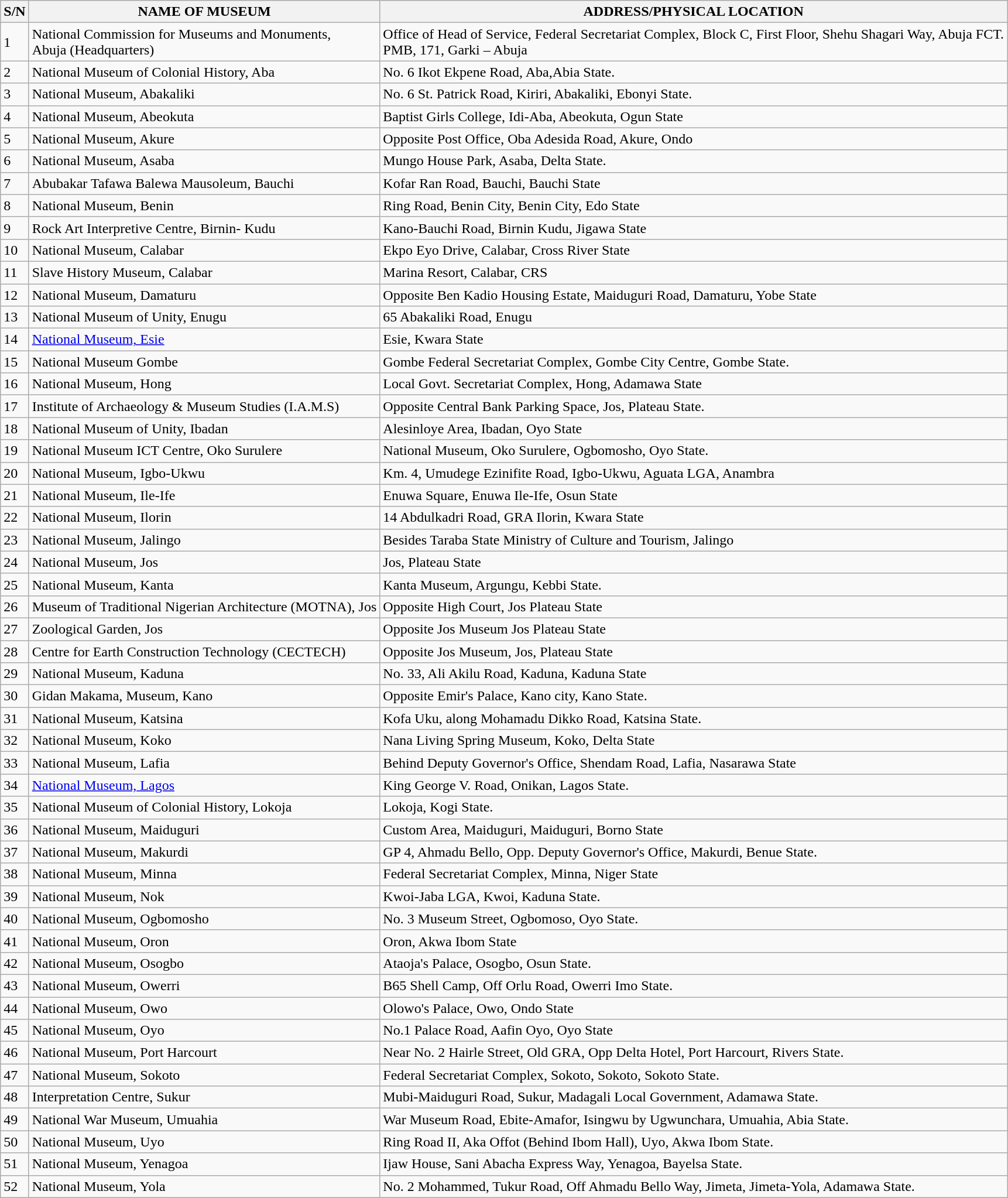<table class="wikitable">
<tr>
<th>S/N</th>
<th>NAME OF MUSEUM</th>
<th>ADDRESS/PHYSICAL   LOCATION</th>
</tr>
<tr>
<td>1</td>
<td>National Commission for Museums and Monuments,<br>Abuja (Headquarters)</td>
<td>Office of Head of Service, Federal Secretariat Complex, Block C, First Floor, Shehu Shagari Way, Abuja FCT.<br>PMB, 171, Garki – Abuja</td>
</tr>
<tr>
<td>2</td>
<td>National Museum of Colonial History, Aba</td>
<td>No. 6 Ikot Ekpene Road, Aba,Abia State.</td>
</tr>
<tr>
<td>3</td>
<td>National Museum, Abakaliki</td>
<td>No. 6 St. Patrick Road, Kiriri, Abakaliki, Ebonyi State.</td>
</tr>
<tr>
<td>4</td>
<td>National Museum, Abeokuta</td>
<td>Baptist Girls College, Idi-Aba, Abeokuta, Ogun State</td>
</tr>
<tr>
<td>5</td>
<td>National Museum, Akure</td>
<td>Opposite Post Office, Oba Adesida Road, Akure, Ondo</td>
</tr>
<tr>
<td>6</td>
<td>National Museum, Asaba</td>
<td>Mungo House Park, Asaba, Delta State.</td>
</tr>
<tr>
<td>7</td>
<td>Abubakar Tafawa Balewa Mausoleum, Bauchi</td>
<td>Kofar Ran Road, Bauchi, Bauchi State</td>
</tr>
<tr>
<td>8</td>
<td>National Museum, Benin</td>
<td>Ring Road, Benin City, Benin City, Edo State</td>
</tr>
<tr>
<td>9</td>
<td>Rock Art Interpretive Centre, Birnin- Kudu</td>
<td>Kano-Bauchi Road, Birnin Kudu, Jigawa State</td>
</tr>
<tr>
<td>10</td>
<td>National Museum, Calabar</td>
<td>Ekpo Eyo Drive, Calabar, Cross River State</td>
</tr>
<tr>
<td>11</td>
<td>Slave History Museum, Calabar</td>
<td>Marina Resort, Calabar, CRS</td>
</tr>
<tr>
<td>12</td>
<td>National Museum,   Damaturu</td>
<td>Opposite Ben Kadio Housing Estate, Maiduguri Road, Damaturu, Yobe  State</td>
</tr>
<tr>
<td>13</td>
<td>National Museum of Unity, Enugu</td>
<td>65 Abakaliki Road, Enugu</td>
</tr>
<tr>
<td>14</td>
<td><a href='#'>National Museum, Esie</a></td>
<td>Esie, Kwara State</td>
</tr>
<tr>
<td>15</td>
<td>National Museum Gombe</td>
<td>Gombe Federal Secretariat Complex, Gombe City Centre, Gombe State.</td>
</tr>
<tr>
<td>16</td>
<td>National Museum, Hong</td>
<td>Local Govt. Secretariat Complex, Hong, Adamawa State</td>
</tr>
<tr>
<td>17</td>
<td>Institute of Archaeology & Museum Studies (I.A.M.S)</td>
<td>Opposite Central Bank Parking Space, Jos, Plateau State.</td>
</tr>
<tr>
<td>18</td>
<td>National Museum of Unity, Ibadan</td>
<td>Alesinloye Area, Ibadan, Oyo State</td>
</tr>
<tr>
<td>19</td>
<td>National Museum ICT Centre, Oko Surulere</td>
<td>National Museum, Oko Surulere, Ogbomosho, Oyo State.</td>
</tr>
<tr>
<td>20</td>
<td>National Museum, Igbo-Ukwu</td>
<td>Km. 4, Umudege Ezinifite Road, Igbo-Ukwu, Aguata LGA, Anambra</td>
</tr>
<tr>
<td>21</td>
<td>National Museum,   Ile-Ife</td>
<td>Enuwa Square, Enuwa Ile-Ife, Osun State</td>
</tr>
<tr>
<td>22</td>
<td>National Museum, Ilorin</td>
<td>14 Abdulkadri Road, GRA Ilorin, Kwara State</td>
</tr>
<tr>
<td>23</td>
<td>National Museum, Jalingo</td>
<td>Besides Taraba State Ministry of Culture and Tourism, Jalingo</td>
</tr>
<tr>
<td>24</td>
<td>National Museum, Jos</td>
<td>Jos, Plateau State</td>
</tr>
<tr>
<td>25</td>
<td>National Museum, Kanta</td>
<td>Kanta Museum, Argungu, Kebbi State.</td>
</tr>
<tr>
<td>26</td>
<td>Museum of Traditional Nigerian Architecture (MOTNA), Jos</td>
<td>Opposite High Court, Jos Plateau State</td>
</tr>
<tr>
<td>27</td>
<td>Zoological Garden, Jos</td>
<td>Opposite Jos Museum Jos Plateau State</td>
</tr>
<tr>
<td>28</td>
<td>Centre for Earth Construction Technology (CECTECH)</td>
<td>Opposite Jos Museum, Jos, Plateau State</td>
</tr>
<tr>
<td>29</td>
<td>National Museum, Kaduna</td>
<td>No. 33, Ali Akilu Road, Kaduna, Kaduna State</td>
</tr>
<tr>
<td>30</td>
<td>Gidan Makama, Museum, Kano</td>
<td>Opposite Emir's Palace, Kano city, Kano State.</td>
</tr>
<tr>
<td>31</td>
<td>National Museum, Katsina</td>
<td>Kofa Uku, along Mohamadu Dikko Road, Katsina State.</td>
</tr>
<tr>
<td>32</td>
<td>National Museum, Koko</td>
<td>Nana Living Spring Museum, Koko, Delta State</td>
</tr>
<tr>
<td>33</td>
<td>National Museum, Lafia</td>
<td>Behind Deputy Governor's Office, Shendam Road, Lafia, Nasarawa State</td>
</tr>
<tr>
<td>34</td>
<td><a href='#'>National Museum, Lagos</a></td>
<td>King George V. Road, Onikan, Lagos State.</td>
</tr>
<tr>
<td>35</td>
<td>National Museum of Colonial History, Lokoja</td>
<td>Lokoja, Kogi State.</td>
</tr>
<tr>
<td>36</td>
<td>National Museum, Maiduguri</td>
<td>Custom Area, Maiduguri, Maiduguri, Borno State</td>
</tr>
<tr>
<td>37</td>
<td>National Museum, Makurdi</td>
<td>GP 4, Ahmadu Bello, Opp. Deputy Governor's Office, Makurdi, Benue  State.</td>
</tr>
<tr>
<td>38</td>
<td>National Museum, Minna</td>
<td>Federal Secretariat Complex, Minna, Niger State</td>
</tr>
<tr>
<td>39</td>
<td>National Museum, Nok</td>
<td>Kwoi-Jaba LGA, Kwoi, Kaduna State.</td>
</tr>
<tr>
<td>40</td>
<td>National Museum, Ogbomosho</td>
<td>No. 3 Museum Street, Ogbomoso, Oyo State.</td>
</tr>
<tr>
<td>41</td>
<td>National Museum, Oron</td>
<td>Oron, Akwa Ibom State</td>
</tr>
<tr>
<td>42</td>
<td>National Museum, Osogbo</td>
<td>Ataoja's Palace, Osogbo, Osun State.</td>
</tr>
<tr>
<td>43</td>
<td>National Museum, Owerri</td>
<td>B65 Shell Camp, Off Orlu Road, Owerri Imo State.</td>
</tr>
<tr>
<td>44</td>
<td>National Museum, Owo</td>
<td>Olowo's Palace, Owo, Ondo State</td>
</tr>
<tr>
<td>45</td>
<td>National Museum, Oyo</td>
<td>No.1 Palace Road, Aafin Oyo, Oyo State</td>
</tr>
<tr>
<td>46</td>
<td>National Museum, Port Harcourt</td>
<td>Near No. 2 Hairle Street, Old GRA, Opp Delta Hotel, Port Harcourt,  Rivers State.</td>
</tr>
<tr>
<td>47</td>
<td>National Museum, Sokoto</td>
<td>Federal Secretariat Complex, Sokoto, Sokoto, Sokoto State.</td>
</tr>
<tr>
<td>48</td>
<td>Interpretation Centre, Sukur</td>
<td>Mubi-Maiduguri Road, Sukur, Madagali Local Government, Adamawa State.</td>
</tr>
<tr>
<td>49</td>
<td>National War Museum, Umuahia</td>
<td>War Museum Road, Ebite-Amafor, Isingwu by Ugwunchara, Umuahia, Abia  State.</td>
</tr>
<tr>
<td>50</td>
<td>National Museum, Uyo</td>
<td>Ring Road II, Aka Offot (Behind Ibom Hall), Uyo, Akwa Ibom State.</td>
</tr>
<tr>
<td>51</td>
<td>National Museum, Yenagoa</td>
<td>Ijaw House, Sani Abacha Express Way, Yenagoa, Bayelsa State.</td>
</tr>
<tr>
<td>52</td>
<td>National Museum, Yola</td>
<td>No. 2 Mohammed, Tukur Road, Off Ahmadu Bello Way, Jimeta, Jimeta-Yola,  Adamawa State.</td>
</tr>
</table>
